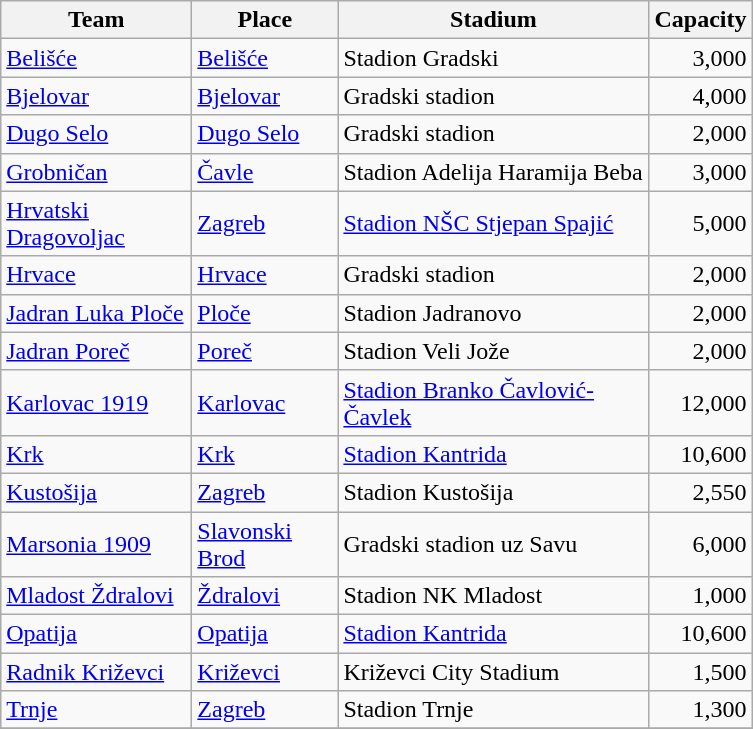<table class="wikitable sortable">
<tr>
<th width="120">Team</th>
<th width="90">Place</th>
<th width="200">Stadium</th>
<th width="60">Capacity</th>
</tr>
<tr>
<td><a href='#'>Belišće</a></td>
<td><a href='#'>Belišće</a></td>
<td>Stadion Gradski</td>
<td align="right">3,000</td>
</tr>
<tr>
<td><a href='#'>Bjelovar</a></td>
<td><a href='#'>Bjelovar</a></td>
<td>Gradski stadion</td>
<td align="right">4,000</td>
</tr>
<tr>
<td><a href='#'>Dugo Selo</a></td>
<td><a href='#'>Dugo Selo</a></td>
<td>Gradski stadion</td>
<td align="right">2,000</td>
</tr>
<tr>
<td><a href='#'>Grobničan</a></td>
<td><a href='#'>Čavle</a></td>
<td>Stadion Adelija Haramija Beba</td>
<td align="right">3,000</td>
</tr>
<tr>
<td><a href='#'>Hrvatski Dragovoljac</a></td>
<td><a href='#'>Zagreb</a></td>
<td><a href='#'>Stadion NŠC Stjepan Spajić</a></td>
<td align="right">5,000</td>
</tr>
<tr>
<td><a href='#'>Hrvace</a></td>
<td><a href='#'>Hrvace</a></td>
<td>Gradski stadion</td>
<td align="right">2,000</td>
</tr>
<tr>
<td><a href='#'>Jadran Luka Ploče</a></td>
<td><a href='#'>Ploče</a></td>
<td>Stadion Jadranovo</td>
<td align="right">2,000</td>
</tr>
<tr>
<td><a href='#'>Jadran Poreč</a></td>
<td><a href='#'>Poreč</a></td>
<td>Stadion Veli Jože</td>
<td align="right">2,000</td>
</tr>
<tr>
<td><a href='#'>Karlovac 1919</a></td>
<td><a href='#'>Karlovac</a></td>
<td><a href='#'>Stadion Branko Čavlović-Čavlek</a></td>
<td align="right">12,000</td>
</tr>
<tr>
<td><a href='#'>Krk</a></td>
<td><a href='#'>Krk</a></td>
<td><a href='#'>Stadion Kantrida</a></td>
<td align="right">10,600</td>
</tr>
<tr>
<td><a href='#'>Kustošija</a></td>
<td><a href='#'>Zagreb</a></td>
<td>Stadion Kustošija</td>
<td align="right">2,550</td>
</tr>
<tr>
<td><a href='#'>Marsonia 1909</a></td>
<td><a href='#'>Slavonski Brod</a></td>
<td>Gradski stadion uz Savu</td>
<td align="right">6,000</td>
</tr>
<tr>
<td><a href='#'>Mladost Ždralovi</a></td>
<td><a href='#'>Ždralovi</a></td>
<td>Stadion NK Mladost</td>
<td align="right">1,000</td>
</tr>
<tr>
<td><a href='#'>Opatija</a></td>
<td><a href='#'>Opatija</a></td>
<td><a href='#'>Stadion Kantrida</a></td>
<td align="right">10,600</td>
</tr>
<tr>
<td><a href='#'>Radnik Križevci</a></td>
<td><a href='#'>Križevci</a></td>
<td>Križevci City Stadium</td>
<td align="right">1,500</td>
</tr>
<tr>
<td><a href='#'>Trnje</a></td>
<td><a href='#'>Zagreb</a></td>
<td>Stadion Trnje</td>
<td align="right">1,300</td>
</tr>
<tr>
</tr>
</table>
